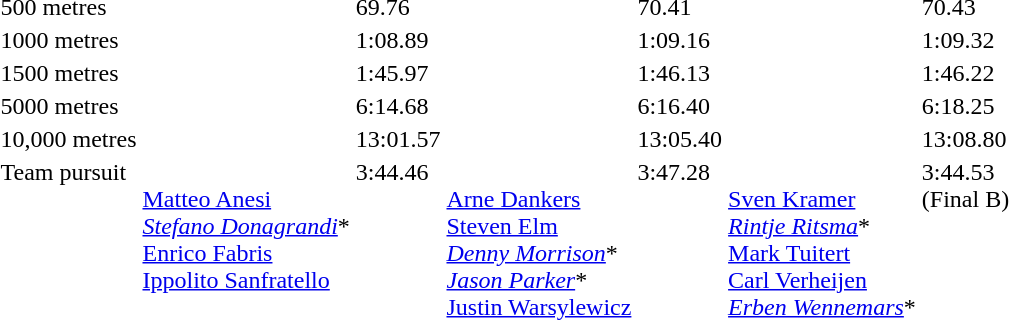<table>
<tr valign="top">
<td>500 metres <br></td>
<td></td>
<td>69.76</td>
<td></td>
<td>70.41</td>
<td></td>
<td>70.43</td>
</tr>
<tr valign="top">
<td>1000 metres <br></td>
<td></td>
<td>1:08.89</td>
<td></td>
<td>1:09.16</td>
<td></td>
<td>1:09.32</td>
</tr>
<tr valign="top">
<td>1500 metres <br></td>
<td></td>
<td>1:45.97</td>
<td></td>
<td>1:46.13</td>
<td></td>
<td>1:46.22</td>
</tr>
<tr valign="top">
<td>5000 metres <br></td>
<td></td>
<td>6:14.68</td>
<td></td>
<td>6:16.40</td>
<td></td>
<td>6:18.25</td>
</tr>
<tr valign="top">
<td>10,000 metres <br></td>
<td></td>
<td>13:01.57</td>
<td></td>
<td>13:05.40</td>
<td></td>
<td>13:08.80</td>
</tr>
<tr valign="top">
<td>Team pursuit <br></td>
<td> <br><a href='#'>Matteo Anesi</a> <br> <em><a href='#'>Stefano Donagrandi</a></em>*<br><a href='#'>Enrico Fabris</a><br><a href='#'>Ippolito Sanfratello</a></td>
<td>3:44.46</td>
<td><br> <a href='#'>Arne Dankers</a><br><a href='#'>Steven Elm</a><br><em><a href='#'>Denny Morrison</a></em>*<br><em><a href='#'>Jason Parker</a></em>*<br><a href='#'>Justin Warsylewicz</a></td>
<td>3:47.28</td>
<td><br> <a href='#'>Sven Kramer</a><br> <em><a href='#'>Rintje Ritsma</a></em>*<br><a href='#'>Mark Tuitert</a><br><a href='#'>Carl Verheijen</a><br> <em><a href='#'>Erben Wennemars</a></em>*</td>
<td>3:44.53 <br>(Final B)</td>
</tr>
</table>
